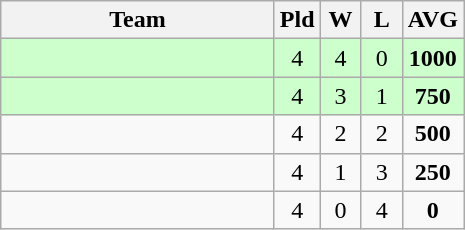<table class="wikitable" style="text-align:center;">
<tr>
<th width=175>Team</th>
<th width=20 abbr="Played">Pld</th>
<th width=20 abbr="Won">W</th>
<th width=20 abbr="Lost">L</th>
<th width=30 abbr="Average">AVG</th>
</tr>
<tr style="background:#ccffcc">
<td align=left></td>
<td>4</td>
<td>4</td>
<td>0</td>
<td><strong>1000</strong></td>
</tr>
<tr style="background:#ccffcc">
<td align=left></td>
<td>4</td>
<td>3</td>
<td>1</td>
<td><strong>750</strong></td>
</tr>
<tr>
<td align=left></td>
<td>4</td>
<td>2</td>
<td>2</td>
<td><strong>500</strong></td>
</tr>
<tr>
<td align=left></td>
<td>4</td>
<td>1</td>
<td>3</td>
<td><strong>250</strong></td>
</tr>
<tr>
<td align=left></td>
<td>4</td>
<td>0</td>
<td>4</td>
<td><strong>0</strong></td>
</tr>
</table>
